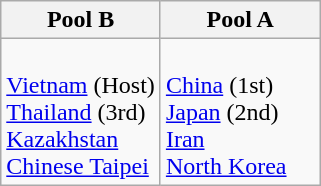<table class="wikitable">
<tr>
<th width=50%>Pool B</th>
<th width=50%>Pool A</th>
</tr>
<tr>
<td><br> <a href='#'>Vietnam</a> (Host)<br>
 <a href='#'>Thailand</a> (3rd)<br>
 <a href='#'>Kazakhstan</a><br>
 <a href='#'>Chinese Taipei</a></td>
<td><br> <a href='#'>China</a> (1st)<br>
 <a href='#'>Japan</a> (2nd)<br>
 <a href='#'>Iran</a><br>
 <a href='#'>North Korea</a></td>
</tr>
</table>
